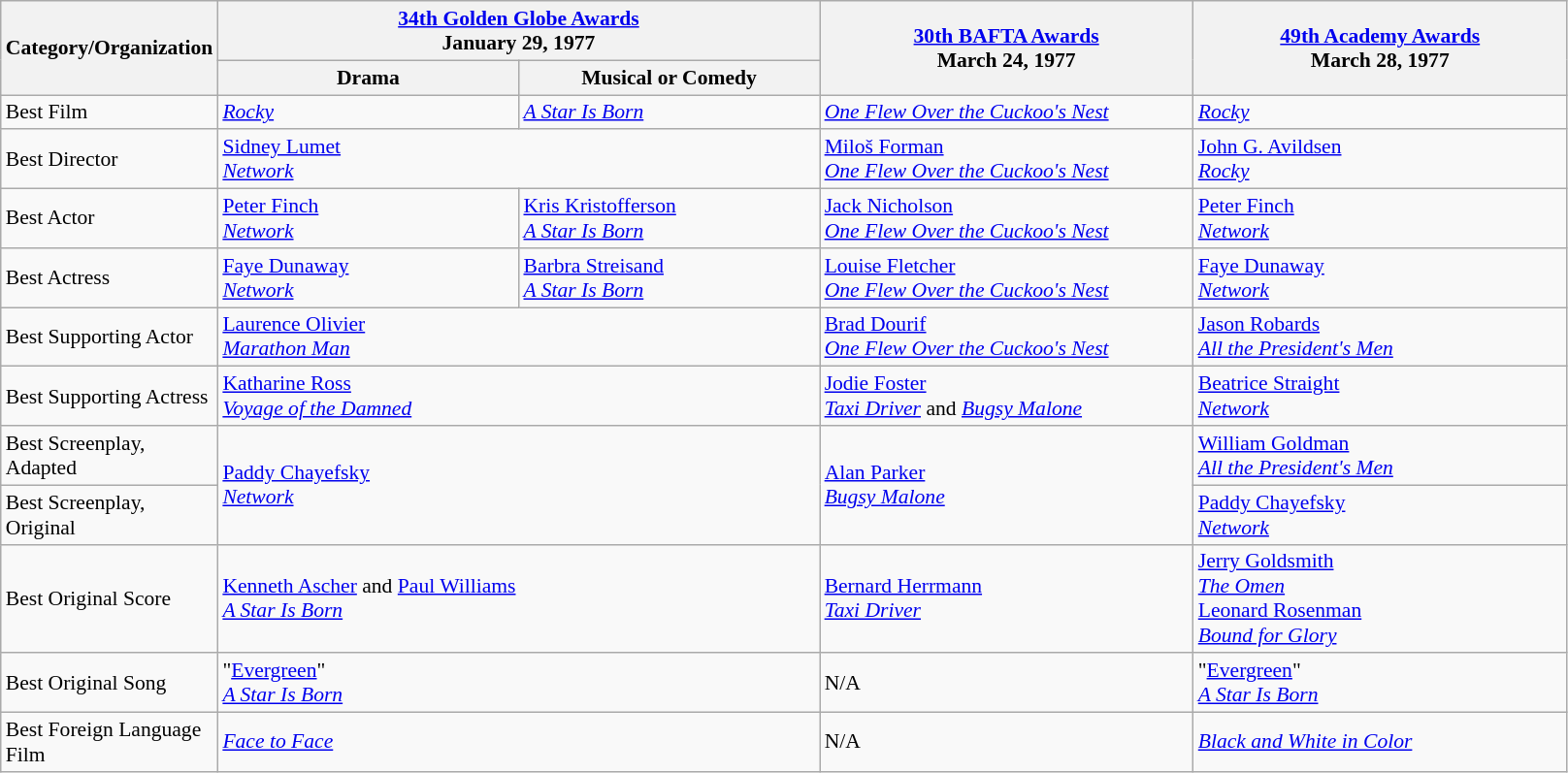<table class="wikitable" style="font-size: 90%;">
<tr>
<th rowspan="2" style="width:20px;">Category/Organization</th>
<th colspan="2" style="width:250px;"><a href='#'>34th Golden Globe Awards</a><br>January 29, 1977</th>
<th rowspan="2" style="width:250px;"><a href='#'>30th BAFTA Awards</a><br>March 24, 1977</th>
<th rowspan="2" style="width:250px;"><a href='#'>49th Academy Awards</a><br>March 28, 1977</th>
</tr>
<tr>
<th width=200>Drama</th>
<th style="width:200px;">Musical or Comedy</th>
</tr>
<tr>
<td>Best Film</td>
<td><em><a href='#'>Rocky</a></em></td>
<td><em><a href='#'>A Star Is Born</a></em></td>
<td><em><a href='#'>One Flew Over the Cuckoo's Nest</a></em></td>
<td><em><a href='#'>Rocky</a></em></td>
</tr>
<tr>
<td>Best Director</td>
<td colspan="2"><a href='#'>Sidney Lumet</a><br><em><a href='#'>Network</a></em></td>
<td><a href='#'>Miloš Forman</a><br><em><a href='#'>One Flew Over the Cuckoo's Nest</a></em></td>
<td><a href='#'>John G. Avildsen</a><br><em><a href='#'>Rocky</a></em></td>
</tr>
<tr>
<td>Best Actor</td>
<td><a href='#'>Peter Finch</a><br><em><a href='#'>Network</a></em></td>
<td><a href='#'>Kris Kristofferson</a><br><em><a href='#'>A Star Is Born</a></em></td>
<td><a href='#'>Jack Nicholson</a><br><em><a href='#'>One Flew Over the Cuckoo's Nest</a></em></td>
<td><a href='#'>Peter Finch</a><br><em><a href='#'>Network</a></em></td>
</tr>
<tr>
<td>Best Actress</td>
<td><a href='#'>Faye Dunaway</a><br><em><a href='#'>Network</a></em></td>
<td><a href='#'>Barbra Streisand</a><br><em><a href='#'>A Star Is Born</a></em></td>
<td><a href='#'>Louise Fletcher</a><br><em><a href='#'>One Flew Over the Cuckoo's Nest</a></em></td>
<td><a href='#'>Faye Dunaway</a><br><em><a href='#'>Network</a></em></td>
</tr>
<tr>
<td>Best Supporting Actor</td>
<td colspan="2"><a href='#'>Laurence Olivier</a><br><em><a href='#'>Marathon Man</a></em></td>
<td><a href='#'>Brad Dourif</a><br><em><a href='#'>One Flew Over the Cuckoo's Nest</a></em></td>
<td><a href='#'>Jason Robards</a><br><em><a href='#'>All the President's Men</a></em></td>
</tr>
<tr>
<td>Best Supporting Actress</td>
<td colspan="2"><a href='#'>Katharine Ross</a><br><em><a href='#'>Voyage of the Damned</a></em></td>
<td><a href='#'>Jodie Foster</a><br><em><a href='#'>Taxi Driver</a></em> and <em><a href='#'>Bugsy Malone</a></em></td>
<td><a href='#'>Beatrice Straight</a><br><em><a href='#'>Network</a></em></td>
</tr>
<tr>
<td>Best Screenplay, Adapted</td>
<td colspan="2" rowspan="2"><a href='#'>Paddy Chayefsky</a><br><em><a href='#'>Network</a></em></td>
<td rowspan="2"><a href='#'>Alan Parker</a><br><em><a href='#'>Bugsy Malone</a></em></td>
<td><a href='#'>William Goldman</a><br><em><a href='#'>All the President's Men</a></em></td>
</tr>
<tr>
<td>Best Screenplay, Original</td>
<td><a href='#'>Paddy Chayefsky</a><br><em><a href='#'>Network</a></em></td>
</tr>
<tr>
<td>Best Original Score</td>
<td colspan="2"><a href='#'>Kenneth Ascher</a> and <a href='#'>Paul Williams</a><br><em><a href='#'>A Star Is Born</a></em></td>
<td><a href='#'>Bernard Herrmann</a><br><em><a href='#'>Taxi Driver</a></em></td>
<td><a href='#'>Jerry Goldsmith</a><br><em><a href='#'>The Omen</a></em><br><a href='#'>Leonard Rosenman</a><br><em><a href='#'>Bound for Glory</a></em></td>
</tr>
<tr>
<td>Best Original Song</td>
<td colspan="2">"<a href='#'>Evergreen</a>"<br><em><a href='#'>A Star Is Born</a></em></td>
<td>N/A</td>
<td>"<a href='#'>Evergreen</a>"<br><em><a href='#'>A Star Is Born</a></em></td>
</tr>
<tr>
<td>Best Foreign Language Film</td>
<td colspan="2"><em><a href='#'>Face to Face</a></em></td>
<td>N/A</td>
<td><em><a href='#'>Black and White in Color</a></em></td>
</tr>
</table>
